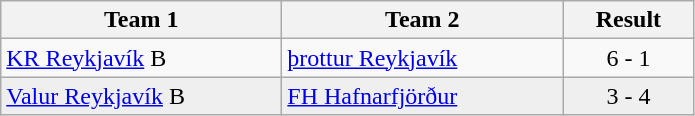<table class="wikitable">
<tr>
<th width="180">Team 1</th>
<th width="180">Team 2</th>
<th width="80">Result</th>
</tr>
<tr>
<td><a href='#'>KR Reykjavík</a> B</td>
<td><a href='#'>þrottur Reykjavík</a></td>
<td align="center">6 - 1</td>
</tr>
<tr style="background:#EFEFEF">
<td><a href='#'>Valur Reykjavík</a> B</td>
<td><a href='#'>FH Hafnarfjörður</a></td>
<td align="center">3 - 4</td>
</tr>
</table>
